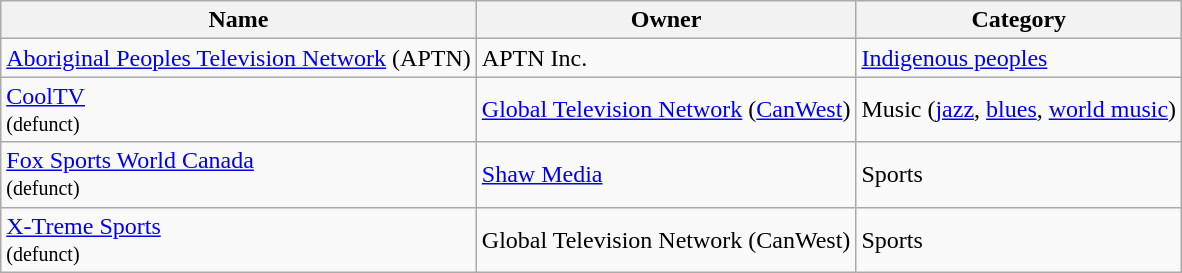<table class="wikitable">
<tr>
<th>Name</th>
<th>Owner</th>
<th>Category</th>
</tr>
<tr>
<td><a href='#'>Aboriginal Peoples Television Network</a> (APTN)</td>
<td>APTN Inc.</td>
<td><a href='#'>Indigenous peoples</a></td>
</tr>
<tr>
<td><a href='#'>CoolTV</a><br><small>(defunct)</small></td>
<td><a href='#'>Global Television Network</a> (<a href='#'>CanWest</a>)</td>
<td>Music (<a href='#'>jazz</a>, <a href='#'>blues</a>, <a href='#'>world music</a>)</td>
</tr>
<tr>
<td><a href='#'>Fox Sports World Canada</a><br><small>(defunct)</small></td>
<td><a href='#'>Shaw Media</a></td>
<td>Sports</td>
</tr>
<tr>
<td><a href='#'>X-Treme Sports</a><br><small>(defunct)</small></td>
<td>Global Television Network (CanWest)</td>
<td>Sports</td>
</tr>
</table>
